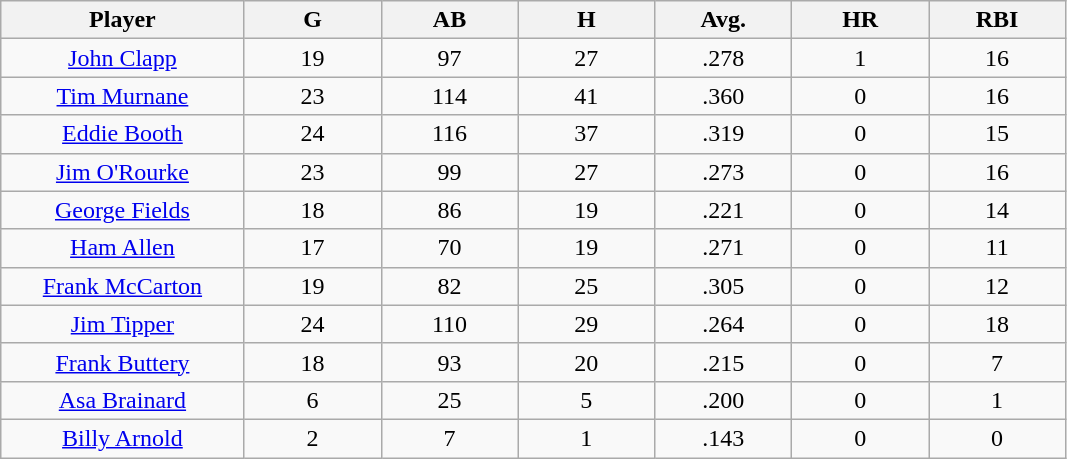<table class="wikitable sortable">
<tr>
<th bgcolor="#DDDDFF" width="16%">Player</th>
<th bgcolor="#DDDDFF" width="9%">G</th>
<th bgcolor="#DDDDFF" width="9%">AB</th>
<th bgcolor="#DDDDFF" width="9%">H</th>
<th bgcolor="#DDDDFF" width="9%">Avg.</th>
<th bgcolor="#DDDDFF" width="9%">HR</th>
<th bgcolor="#DDDDFF" width="9%">RBI</th>
</tr>
<tr align=center>
<td><a href='#'>John Clapp</a></td>
<td>19</td>
<td>97</td>
<td>27</td>
<td>.278</td>
<td>1</td>
<td>16</td>
</tr>
<tr align=center>
<td><a href='#'>Tim Murnane</a></td>
<td>23</td>
<td>114</td>
<td>41</td>
<td>.360</td>
<td>0</td>
<td>16</td>
</tr>
<tr align=center>
<td><a href='#'>Eddie Booth</a></td>
<td>24</td>
<td>116</td>
<td>37</td>
<td>.319</td>
<td>0</td>
<td>15</td>
</tr>
<tr align=center>
<td><a href='#'>Jim O'Rourke</a></td>
<td>23</td>
<td>99</td>
<td>27</td>
<td>.273</td>
<td>0</td>
<td>16</td>
</tr>
<tr align=center>
<td><a href='#'>George Fields</a></td>
<td>18</td>
<td>86</td>
<td>19</td>
<td>.221</td>
<td>0</td>
<td>14</td>
</tr>
<tr align=center>
<td><a href='#'>Ham Allen</a></td>
<td>17</td>
<td>70</td>
<td>19</td>
<td>.271</td>
<td>0</td>
<td>11</td>
</tr>
<tr align=center>
<td><a href='#'>Frank McCarton</a></td>
<td>19</td>
<td>82</td>
<td>25</td>
<td>.305</td>
<td>0</td>
<td>12</td>
</tr>
<tr align=center>
<td><a href='#'>Jim Tipper</a></td>
<td>24</td>
<td>110</td>
<td>29</td>
<td>.264</td>
<td>0</td>
<td>18</td>
</tr>
<tr align=center>
<td><a href='#'>Frank Buttery</a></td>
<td>18</td>
<td>93</td>
<td>20</td>
<td>.215</td>
<td>0</td>
<td>7</td>
</tr>
<tr align=center>
<td><a href='#'>Asa Brainard</a></td>
<td>6</td>
<td>25</td>
<td>5</td>
<td>.200</td>
<td>0</td>
<td>1</td>
</tr>
<tr align=center>
<td><a href='#'>Billy Arnold</a></td>
<td>2</td>
<td>7</td>
<td>1</td>
<td>.143</td>
<td>0</td>
<td>0</td>
</tr>
</table>
